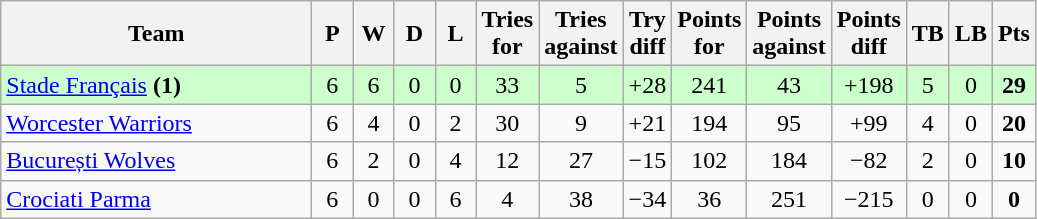<table class="wikitable" style="text-align: center;">
<tr>
<th style="width:200px;">Team</th>
<th width="20">P</th>
<th width="20">W</th>
<th width="20">D</th>
<th width="20">L</th>
<th width="20">Tries for</th>
<th width="20">Tries against</th>
<th width="20">Try diff</th>
<th width="20">Points for</th>
<th width="20">Points against</th>
<th width="25">Points diff</th>
<th width="20">TB</th>
<th width="20">LB</th>
<th width="20">Pts</th>
</tr>
<tr bgcolor="#ccffcc">
<td align=left> <a href='#'>Stade Français</a> <strong>(1)</strong></td>
<td>6</td>
<td>6</td>
<td>0</td>
<td>0</td>
<td>33</td>
<td>5</td>
<td>+28</td>
<td>241</td>
<td>43</td>
<td>+198</td>
<td>5</td>
<td>0</td>
<td><strong>29</strong></td>
</tr>
<tr>
<td align=left> <a href='#'>Worcester Warriors</a></td>
<td>6</td>
<td>4</td>
<td>0</td>
<td>2</td>
<td>30</td>
<td>9</td>
<td>+21</td>
<td>194</td>
<td>95</td>
<td>+99</td>
<td>4</td>
<td>0</td>
<td><strong>20</strong></td>
</tr>
<tr>
<td align=left> <a href='#'>București Wolves</a></td>
<td>6</td>
<td>2</td>
<td>0</td>
<td>4</td>
<td>12</td>
<td>27</td>
<td>−15</td>
<td>102</td>
<td>184</td>
<td>−82</td>
<td>2</td>
<td>0</td>
<td><strong>10</strong></td>
</tr>
<tr>
<td align=left> <a href='#'>Crociati Parma</a></td>
<td>6</td>
<td>0</td>
<td>0</td>
<td>6</td>
<td>4</td>
<td>38</td>
<td>−34</td>
<td>36</td>
<td>251</td>
<td>−215</td>
<td>0</td>
<td>0</td>
<td><strong>0</strong></td>
</tr>
</table>
